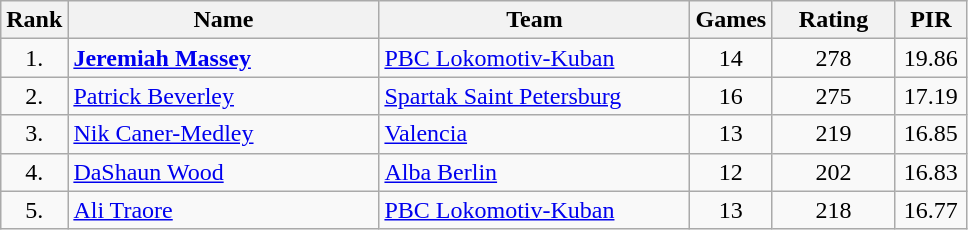<table class="wikitable" style="text-align: center;">
<tr>
<th>Rank</th>
<th width=200>Name</th>
<th width=200>Team</th>
<th>Games</th>
<th width=75>Rating</th>
<th width=40>PIR</th>
</tr>
<tr>
<td>1.</td>
<td align="left"> <strong><a href='#'>Jeremiah Massey</a></strong></td>
<td align="left"> <a href='#'>PBC Lokomotiv-Kuban</a></td>
<td>14</td>
<td>278</td>
<td>19.86</td>
</tr>
<tr>
<td>2.</td>
<td align="left"> <a href='#'>Patrick Beverley</a></td>
<td align="left"> <a href='#'>Spartak Saint Petersburg</a></td>
<td>16</td>
<td>275</td>
<td>17.19</td>
</tr>
<tr>
<td>3.</td>
<td align="left"> <a href='#'>Nik Caner-Medley</a></td>
<td align="left"> <a href='#'>Valencia</a></td>
<td>13</td>
<td>219</td>
<td>16.85</td>
</tr>
<tr>
<td>4.</td>
<td align="left"> <a href='#'>DaShaun Wood</a></td>
<td align="left"> <a href='#'>Alba Berlin</a></td>
<td>12</td>
<td>202</td>
<td>16.83</td>
</tr>
<tr>
<td>5.</td>
<td align="left"> <a href='#'>Ali Traore</a></td>
<td align="left"> <a href='#'>PBC Lokomotiv-Kuban</a></td>
<td>13</td>
<td>218</td>
<td>16.77</td>
</tr>
</table>
